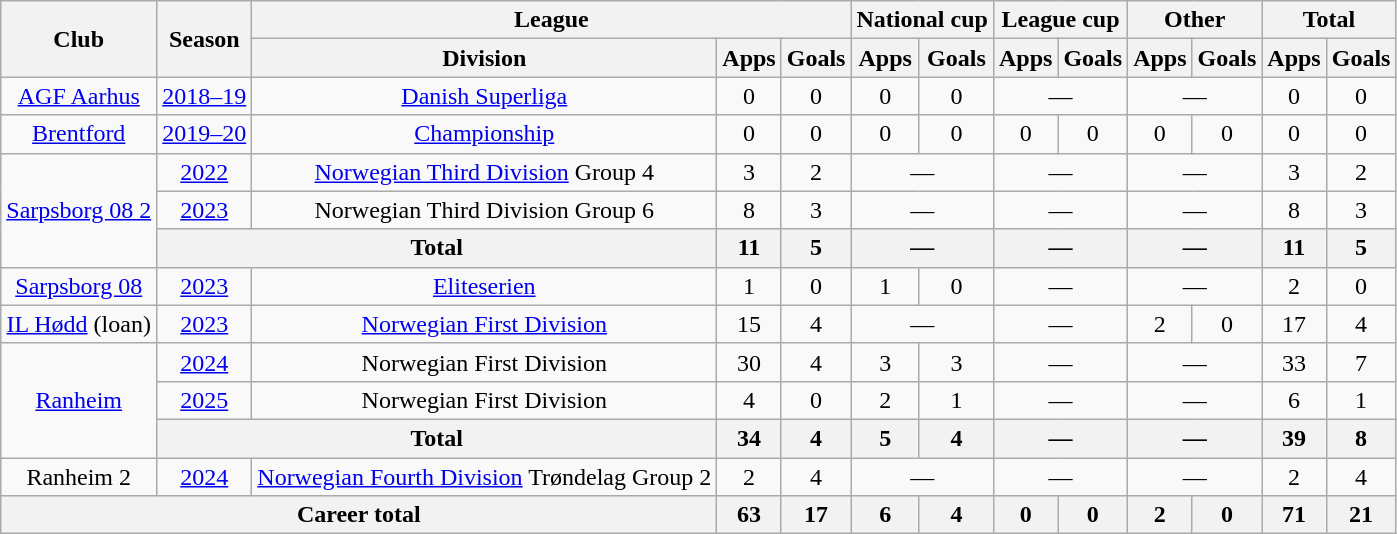<table class="wikitable" style="text-align: center;">
<tr>
<th rowspan="2">Club</th>
<th rowspan="2">Season</th>
<th colspan="3">League</th>
<th colspan="2">National cup</th>
<th colspan="2">League cup</th>
<th colspan="2">Other</th>
<th colspan="2">Total</th>
</tr>
<tr>
<th>Division</th>
<th>Apps</th>
<th>Goals</th>
<th>Apps</th>
<th>Goals</th>
<th>Apps</th>
<th>Goals</th>
<th>Apps</th>
<th>Goals</th>
<th>Apps</th>
<th>Goals</th>
</tr>
<tr>
<td><a href='#'>AGF Aarhus</a></td>
<td><a href='#'>2018–19</a></td>
<td><a href='#'>Danish Superliga</a></td>
<td>0</td>
<td>0</td>
<td>0</td>
<td>0</td>
<td colspan="2">—</td>
<td colspan="2">—</td>
<td>0</td>
<td>0</td>
</tr>
<tr>
<td><a href='#'>Brentford</a></td>
<td><a href='#'>2019–20</a></td>
<td><a href='#'>Championship</a></td>
<td>0</td>
<td>0</td>
<td>0</td>
<td>0</td>
<td>0</td>
<td>0</td>
<td>0</td>
<td>0</td>
<td>0</td>
<td>0</td>
</tr>
<tr>
<td rowspan="3"><a href='#'>Sarpsborg 08 2</a></td>
<td><a href='#'>2022</a></td>
<td><a href='#'>Norwegian Third Division</a> Group 4</td>
<td>3</td>
<td>2</td>
<td colspan="2">—</td>
<td colspan="2">—</td>
<td colspan="2">—</td>
<td>3</td>
<td>2</td>
</tr>
<tr>
<td><a href='#'>2023</a></td>
<td>Norwegian Third Division Group 6</td>
<td>8</td>
<td>3</td>
<td colspan="2">—</td>
<td colspan="2">—</td>
<td colspan="2">—</td>
<td>8</td>
<td>3</td>
</tr>
<tr>
<th colspan="2">Total</th>
<th>11</th>
<th>5</th>
<th colspan="2">—</th>
<th colspan="2">—</th>
<th colspan="2">—</th>
<th>11</th>
<th>5</th>
</tr>
<tr>
<td><a href='#'>Sarpsborg 08</a></td>
<td><a href='#'>2023</a></td>
<td><a href='#'>Eliteserien</a></td>
<td>1</td>
<td>0</td>
<td>1</td>
<td>0</td>
<td colspan="2">—</td>
<td colspan="2">—</td>
<td>2</td>
<td>0</td>
</tr>
<tr>
<td><a href='#'>IL Hødd</a> (loan)</td>
<td><a href='#'>2023</a></td>
<td><a href='#'>Norwegian First Division</a></td>
<td>15</td>
<td>4</td>
<td colspan="2">—</td>
<td colspan="2">—</td>
<td>2</td>
<td>0</td>
<td>17</td>
<td>4</td>
</tr>
<tr>
<td rowspan="3"><a href='#'>Ranheim</a></td>
<td><a href='#'>2024</a></td>
<td>Norwegian First Division</td>
<td>30</td>
<td>4</td>
<td>3</td>
<td>3</td>
<td colspan="2">—</td>
<td colspan="2">—</td>
<td>33</td>
<td>7</td>
</tr>
<tr>
<td><a href='#'>2025</a></td>
<td>Norwegian First Division</td>
<td>4</td>
<td>0</td>
<td>2</td>
<td>1</td>
<td colspan="2">—</td>
<td colspan="2">—</td>
<td>6</td>
<td>1</td>
</tr>
<tr>
<th colspan="2">Total</th>
<th>34</th>
<th>4</th>
<th>5</th>
<th>4</th>
<th colspan="2">—</th>
<th colspan="2">—</th>
<th>39</th>
<th>8</th>
</tr>
<tr>
<td>Ranheim 2</td>
<td><a href='#'>2024</a></td>
<td><a href='#'>Norwegian Fourth Division</a> Trøndelag Group 2</td>
<td>2</td>
<td>4</td>
<td colspan="2">—</td>
<td colspan="2">—</td>
<td colspan="2">—</td>
<td>2</td>
<td>4</td>
</tr>
<tr>
<th colspan="3">Career total</th>
<th>63</th>
<th>17</th>
<th>6</th>
<th>4</th>
<th>0</th>
<th>0</th>
<th>2</th>
<th>0</th>
<th>71</th>
<th>21</th>
</tr>
</table>
